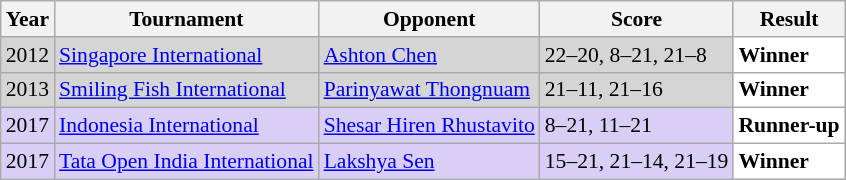<table class="sortable wikitable" style="font-size: 90%;">
<tr>
<th>Year</th>
<th>Tournament</th>
<th>Opponent</th>
<th>Score</th>
<th>Result</th>
</tr>
<tr style="background:#D5D5D5">
<td align="center">2012</td>
<td align="left"><a href='#'>Singapore International</a></td>
<td align="left"> <a href='#'>Ashton Chen</a></td>
<td align="left">22–20, 8–21, 21–8</td>
<td style="text-align:left; background:white"> <strong>Winner</strong></td>
</tr>
<tr style="background:#D5D5D5">
<td align="center">2013</td>
<td align="left"><a href='#'>Smiling Fish International</a></td>
<td align="left"> <a href='#'>Parinyawat Thongnuam</a></td>
<td align="left">21–11, 21–16</td>
<td style="text-align:left; background:white"> <strong>Winner</strong></td>
</tr>
<tr style="background:#D8CEF6">
<td align="center">2017</td>
<td align="left"><a href='#'>Indonesia International</a></td>
<td align="left"> <a href='#'>Shesar Hiren Rhustavito</a></td>
<td align="left">8–21, 11–21</td>
<td style="text-align:left; background:white"> <strong>Runner-up</strong></td>
</tr>
<tr style="background:#D8CEF6">
<td align="center">2017</td>
<td align="left"><a href='#'>Tata Open India International</a></td>
<td align="left"> <a href='#'>Lakshya Sen</a></td>
<td align="left">15–21, 21–14, 21–19</td>
<td style="text-align:left; background:white"> <strong>Winner</strong></td>
</tr>
</table>
